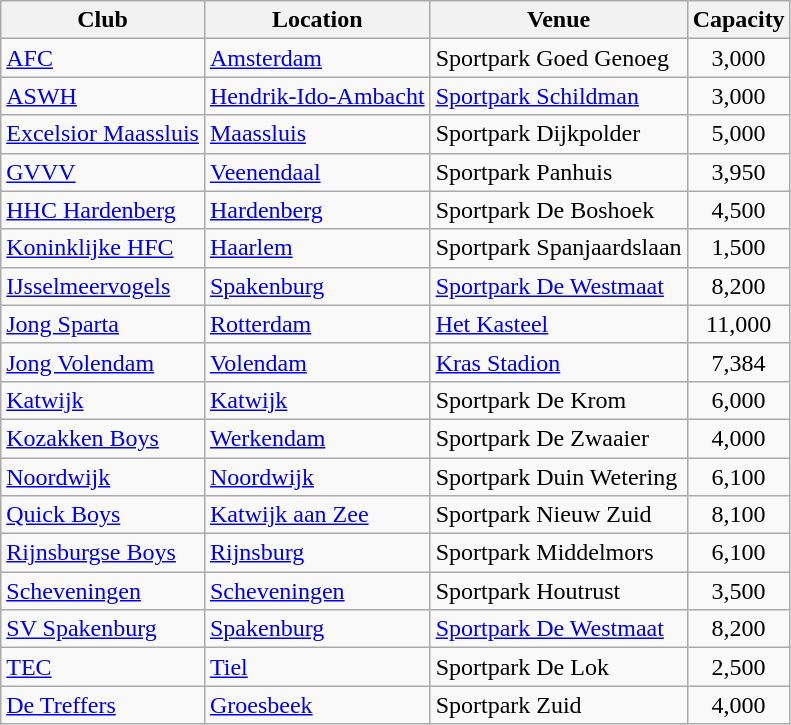<table class="wikitable sortable">
<tr>
<th>Club</th>
<th>Location</th>
<th>Venue</th>
<th>Capacity</th>
</tr>
<tr>
<td><a href='#'>AFC</a></td>
<td><a href='#'>Amsterdam</a></td>
<td>Sportpark Goed Genoeg</td>
<td style="text-align: center;">3,000</td>
</tr>
<tr>
<td><a href='#'>ASWH</a></td>
<td><a href='#'>Hendrik-Ido-Ambacht</a></td>
<td><a href='#'>Sportpark Schildman</a></td>
<td style="text-align: center;">3,000</td>
</tr>
<tr>
<td><a href='#'>Excelsior Maassluis</a></td>
<td><a href='#'>Maassluis</a></td>
<td>Sportpark Dijkpolder</td>
<td style="text-align: center;">5,000</td>
</tr>
<tr>
<td><a href='#'>GVVV</a></td>
<td><a href='#'>Veenendaal</a></td>
<td>Sportpark Panhuis</td>
<td style="text-align: center;">3,950</td>
</tr>
<tr>
<td><a href='#'>HHC Hardenberg</a></td>
<td><a href='#'>Hardenberg</a></td>
<td>Sportpark De Boshoek</td>
<td style="text-align: center;">4,500</td>
</tr>
<tr>
<td><a href='#'>Koninklijke HFC</a></td>
<td><a href='#'>Haarlem</a></td>
<td>Sportpark Spanjaardslaan</td>
<td style="text-align: center;">1,500</td>
</tr>
<tr>
<td><a href='#'>IJsselmeervogels</a></td>
<td><a href='#'>Spakenburg</a></td>
<td><a href='#'>Sportpark De Westmaat</a></td>
<td style="text-align: center;">8,200</td>
</tr>
<tr>
<td><a href='#'>Jong Sparta</a></td>
<td><a href='#'>Rotterdam</a></td>
<td><a href='#'>Het Kasteel</a></td>
<td style="text-align: center;">11,000</td>
</tr>
<tr>
<td><a href='#'>Jong Volendam</a></td>
<td><a href='#'>Volendam</a></td>
<td><a href='#'>Kras Stadion</a></td>
<td style="text-align:center;">7,384</td>
</tr>
<tr>
<td><a href='#'>Katwijk</a></td>
<td><a href='#'>Katwijk</a></td>
<td>Sportpark De Krom</td>
<td style="text-align: center;">6,000</td>
</tr>
<tr>
<td><a href='#'>Kozakken Boys</a></td>
<td><a href='#'>Werkendam</a></td>
<td>Sportpark De Zwaaier</td>
<td style="text-align: center;">4,000</td>
</tr>
<tr>
<td><a href='#'>Noordwijk</a></td>
<td><a href='#'>Noordwijk</a></td>
<td>Sportpark Duin Wetering</td>
<td style="text-align: center;">6,100</td>
</tr>
<tr>
<td><a href='#'>Quick Boys</a></td>
<td><a href='#'>Katwijk aan Zee</a></td>
<td>Sportpark Nieuw Zuid</td>
<td style="text-align: center;">8,100</td>
</tr>
<tr>
<td><a href='#'>Rijnsburgse Boys</a></td>
<td><a href='#'>Rijnsburg</a></td>
<td>Sportpark Middelmors</td>
<td style="text-align: center;">6,100</td>
</tr>
<tr>
<td><a href='#'>Scheveningen</a></td>
<td><a href='#'>Scheveningen</a></td>
<td>Sportpark Houtrust</td>
<td style="text-align: center;">3,500</td>
</tr>
<tr>
<td><a href='#'>SV Spakenburg</a></td>
<td><a href='#'>Spakenburg</a></td>
<td><a href='#'>Sportpark De Westmaat</a></td>
<td style="text-align: center;">8,200</td>
</tr>
<tr>
<td><a href='#'>TEC</a></td>
<td><a href='#'>Tiel</a></td>
<td>Sportpark De Lok</td>
<td style="text-align:center;">2,500</td>
</tr>
<tr>
<td><a href='#'>De Treffers</a></td>
<td><a href='#'>Groesbeek</a></td>
<td>Sportpark Zuid</td>
<td style="text-align: center;">4,000</td>
</tr>
</table>
